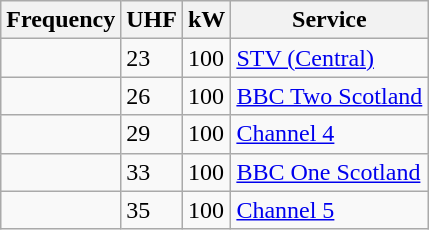<table class="wikitable sortable">
<tr>
<th>Frequency</th>
<th>UHF</th>
<th>kW</th>
<th>Service</th>
</tr>
<tr>
<td></td>
<td>23</td>
<td>100</td>
<td><a href='#'>STV (Central)</a></td>
</tr>
<tr>
<td></td>
<td>26</td>
<td>100</td>
<td><a href='#'>BBC Two Scotland</a></td>
</tr>
<tr>
<td></td>
<td>29</td>
<td>100</td>
<td><a href='#'>Channel 4</a></td>
</tr>
<tr>
<td></td>
<td>33</td>
<td>100</td>
<td><a href='#'>BBC One Scotland</a></td>
</tr>
<tr>
<td></td>
<td>35</td>
<td>100</td>
<td><a href='#'>Channel 5</a></td>
</tr>
</table>
